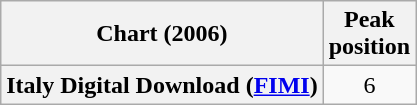<table class="wikitable sortable plainrowheaders">
<tr>
<th>Chart (2006)</th>
<th>Peak<br>position</th>
</tr>
<tr>
<th scope="row">Italy Digital Download (<a href='#'>FIMI</a>)</th>
<td style="text-align:center;">6</td>
</tr>
</table>
